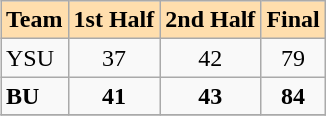<table class="wikitable" align=right>
<tr bgcolor=#ffdead align=center>
<td><strong>Team</strong></td>
<td><strong>1st Half</strong></td>
<td><strong>2nd Half</strong></td>
<td><strong>Final</strong></td>
</tr>
<tr>
<td>YSU</td>
<td align=center>37</td>
<td align=center>42</td>
<td align=center>79</td>
</tr>
<tr>
<td><strong>BU</strong></td>
<td align=center><strong>41</strong></td>
<td align=center><strong>43</strong></td>
<td align=center><strong>84</strong></td>
</tr>
<tr>
</tr>
</table>
